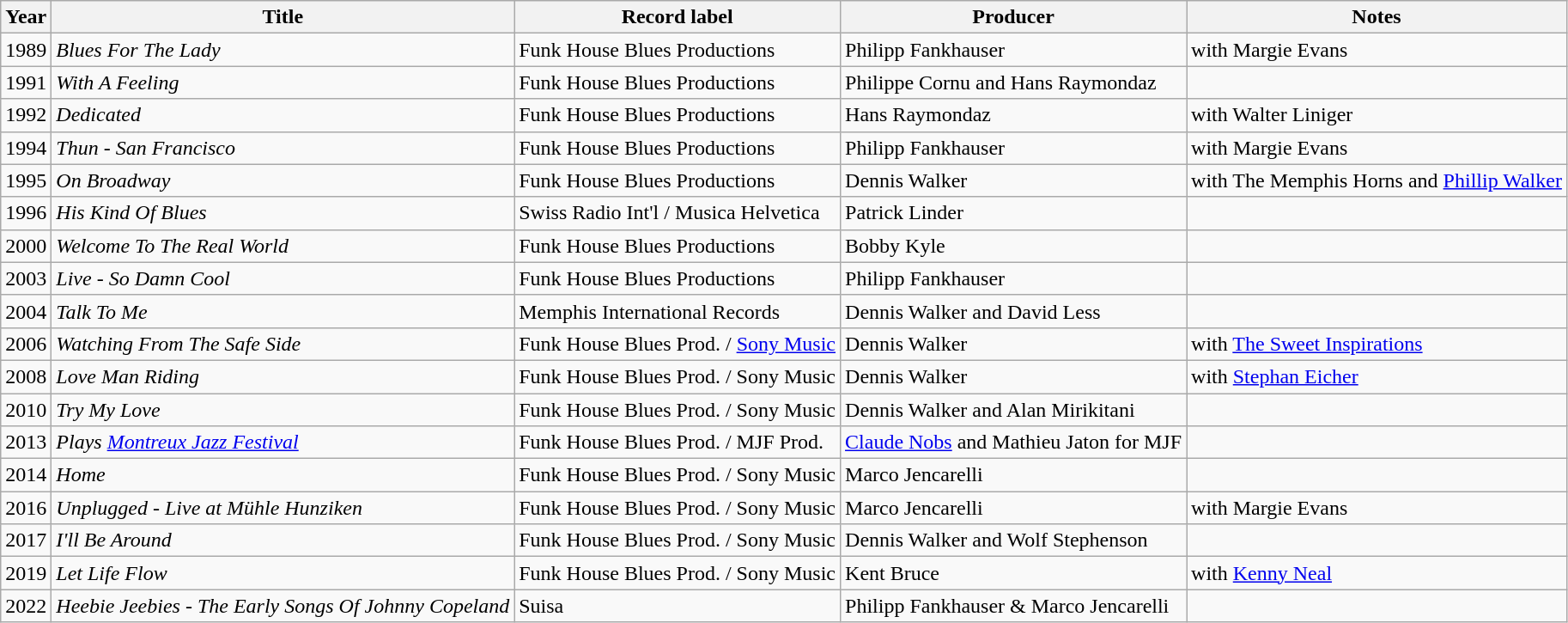<table class="wikitable sortable">
<tr>
<th>Year</th>
<th>Title</th>
<th>Record label</th>
<th>Producer</th>
<th>Notes</th>
</tr>
<tr>
<td>1989</td>
<td><em>Blues For The Lady</em></td>
<td>Funk House Blues Productions</td>
<td>Philipp Fankhauser</td>
<td>with Margie Evans</td>
</tr>
<tr>
<td>1991</td>
<td><em>With A Feeling</em></td>
<td>Funk House Blues Productions</td>
<td>Philippe Cornu and Hans Raymondaz</td>
<td></td>
</tr>
<tr>
<td>1992</td>
<td><em>Dedicated</em></td>
<td>Funk House Blues Productions</td>
<td>Hans Raymondaz</td>
<td>with Walter Liniger</td>
</tr>
<tr>
<td>1994</td>
<td><em>Thun - San Francisco</em></td>
<td>Funk House Blues Productions</td>
<td>Philipp Fankhauser</td>
<td>with Margie Evans</td>
</tr>
<tr>
<td>1995</td>
<td><em>On Broadway</em></td>
<td>Funk House Blues Productions</td>
<td>Dennis Walker</td>
<td>with The Memphis Horns and <a href='#'>Phillip Walker</a></td>
</tr>
<tr>
<td>1996</td>
<td><em>His Kind Of Blues</em></td>
<td>Swiss Radio Int'l / Musica Helvetica</td>
<td>Patrick Linder</td>
<td></td>
</tr>
<tr>
<td>2000</td>
<td><em>Welcome To The Real World</em></td>
<td>Funk House Blues Productions</td>
<td>Bobby Kyle</td>
<td></td>
</tr>
<tr>
<td>2003</td>
<td><em>Live - So Damn Cool</em></td>
<td>Funk House Blues Productions</td>
<td>Philipp Fankhauser</td>
<td></td>
</tr>
<tr>
<td>2004</td>
<td><em>Talk To Me</em></td>
<td>Memphis International Records</td>
<td>Dennis Walker and David Less</td>
<td></td>
</tr>
<tr>
<td>2006</td>
<td><em>Watching From The Safe Side</em></td>
<td>Funk House Blues Prod. / <a href='#'>Sony Music</a></td>
<td>Dennis Walker</td>
<td>with <a href='#'>The Sweet Inspirations</a></td>
</tr>
<tr>
<td>2008</td>
<td><em>Love Man Riding</em></td>
<td>Funk House Blues Prod. / Sony Music</td>
<td>Dennis Walker</td>
<td>with <a href='#'>Stephan Eicher</a></td>
</tr>
<tr>
<td>2010</td>
<td><em>Try My Love</em></td>
<td>Funk House Blues Prod. / Sony Music</td>
<td>Dennis Walker and Alan Mirikitani</td>
<td></td>
</tr>
<tr>
<td>2013</td>
<td><em>Plays <a href='#'>Montreux Jazz Festival</a></em></td>
<td>Funk House Blues Prod. / MJF Prod.</td>
<td><a href='#'>Claude Nobs</a> and Mathieu Jaton for MJF</td>
<td></td>
</tr>
<tr>
<td>2014</td>
<td><em>Home</em></td>
<td>Funk House Blues Prod. / Sony Music</td>
<td>Marco Jencarelli</td>
<td></td>
</tr>
<tr>
<td>2016</td>
<td><em>Unplugged - Live at Mühle Hunziken</em></td>
<td>Funk House Blues Prod. / Sony Music</td>
<td>Marco Jencarelli</td>
<td>with Margie Evans</td>
</tr>
<tr>
<td>2017</td>
<td><em>I'll Be Around</em></td>
<td>Funk House Blues Prod. / Sony Music</td>
<td>Dennis Walker and Wolf Stephenson</td>
<td></td>
</tr>
<tr>
<td>2019</td>
<td><em>Let Life Flow</em></td>
<td>Funk House Blues Prod. / Sony Music</td>
<td>Kent Bruce</td>
<td>with <a href='#'>Kenny Neal</a></td>
</tr>
<tr>
<td>2022</td>
<td><em>Heebie Jeebies - The Early Songs Of Johnny Copeland</em></td>
<td>Suisa</td>
<td>Philipp Fankhauser & Marco Jencarelli</td>
<td></td>
</tr>
</table>
